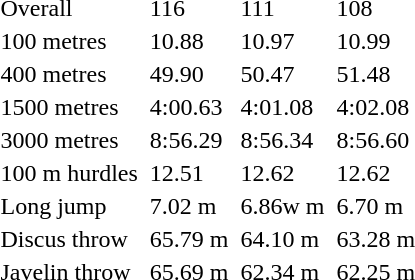<table>
<tr>
<td>Overall</td>
<td></td>
<td>116</td>
<td></td>
<td>111</td>
<td></td>
<td>108</td>
</tr>
<tr>
<td>100 metres</td>
<td></td>
<td>10.88</td>
<td></td>
<td>10.97</td>
<td></td>
<td>10.99</td>
</tr>
<tr>
<td>400 metres</td>
<td></td>
<td>49.90</td>
<td></td>
<td>50.47</td>
<td></td>
<td>51.48</td>
</tr>
<tr>
<td>1500 metres</td>
<td></td>
<td>4:00.63</td>
<td></td>
<td>4:01.08</td>
<td></td>
<td>4:02.08</td>
</tr>
<tr>
<td>3000 metres</td>
<td></td>
<td>8:56.29</td>
<td></td>
<td>8:56.34</td>
<td></td>
<td>8:56.60</td>
</tr>
<tr>
<td>100 m hurdles</td>
<td></td>
<td>12.51</td>
<td></td>
<td>12.62</td>
<td></td>
<td>12.62</td>
</tr>
<tr>
<td>Long jump</td>
<td></td>
<td>7.02 m</td>
<td></td>
<td>6.86w m</td>
<td></td>
<td>6.70 m</td>
</tr>
<tr>
<td>Discus throw</td>
<td></td>
<td>65.79 m</td>
<td></td>
<td>64.10 m</td>
<td></td>
<td>63.28 m</td>
</tr>
<tr>
<td>Javelin throw</td>
<td></td>
<td>65.69 m</td>
<td></td>
<td>62.34 m</td>
<td></td>
<td>62.25 m</td>
</tr>
</table>
